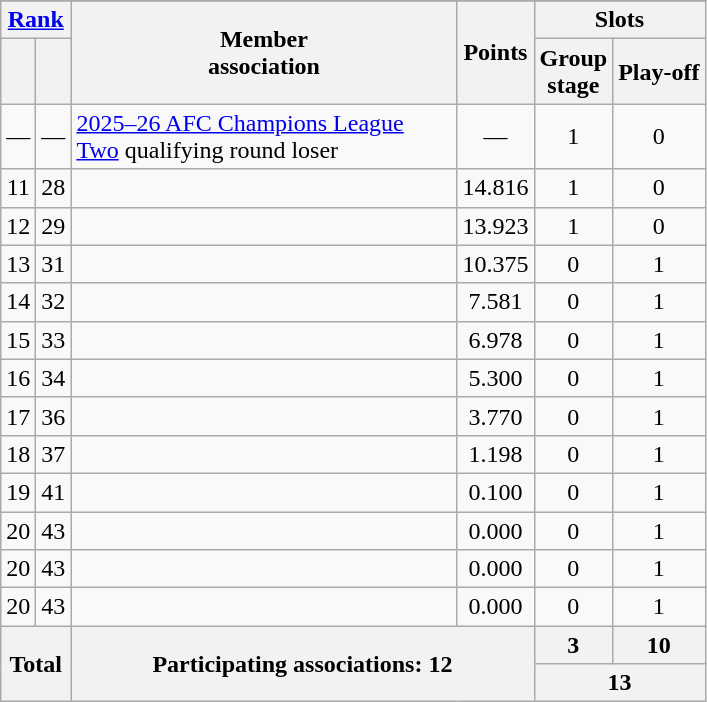<table class="wikitable" style="text-align:center">
<tr>
</tr>
<tr>
<th colspan=2 rowspan=2><a href='#'>Rank</a></th>
<th rowspan=3 width=250>Member<br>association</th>
<th rowspan=3>Points</th>
<th colspan=2>Slots</th>
</tr>
<tr>
<th rowspan=2>Group<br>stage</th>
<th rowspan=2>Play-off</th>
</tr>
<tr>
<th></th>
<th></th>
</tr>
<tr bgcolor=>
<td>—</td>
<td>—</td>
<td align=left><a href='#'>2025–26 AFC Champions League Two</a> qualifying round loser</td>
<td>—</td>
<td>1</td>
<td>0</td>
</tr>
<tr bgcolor=>
<td>11</td>
<td>28</td>
<td align=left></td>
<td>14.816</td>
<td>1</td>
<td>0</td>
</tr>
<tr bgcolor=>
<td>12</td>
<td>29</td>
<td align=left></td>
<td>13.923</td>
<td>1</td>
<td>0</td>
</tr>
<tr bgcolor=>
<td>13</td>
<td>31</td>
<td align=left></td>
<td>10.375</td>
<td>0</td>
<td>1</td>
</tr>
<tr bgcolor=>
<td>14</td>
<td>32</td>
<td align=left></td>
<td>7.581</td>
<td>0</td>
<td>1</td>
</tr>
<tr bgcolor=>
<td>15</td>
<td>33</td>
<td align=left></td>
<td>6.978</td>
<td>0</td>
<td>1</td>
</tr>
<tr bgcolor=>
<td>16</td>
<td>34</td>
<td align=left></td>
<td>5.300</td>
<td>0</td>
<td>1</td>
</tr>
<tr bgcolor=>
<td>17</td>
<td>36</td>
<td align=left></td>
<td>3.770</td>
<td>0</td>
<td>1</td>
</tr>
<tr bgcolor=>
<td>18</td>
<td>37</td>
<td align=left></td>
<td>1.198</td>
<td>0</td>
<td>1</td>
</tr>
<tr bgcolor=>
<td>19</td>
<td>41</td>
<td align=left></td>
<td>0.100</td>
<td>0</td>
<td>1</td>
</tr>
<tr bgcolor=>
<td>20</td>
<td>43</td>
<td align=left></td>
<td>0.000</td>
<td>0</td>
<td>1</td>
</tr>
<tr bgcolor=>
<td>20</td>
<td>43</td>
<td align=left></td>
<td>0.000</td>
<td>0</td>
<td>1</td>
</tr>
<tr bgcolor=>
<td>20</td>
<td>43</td>
<td align=left></td>
<td>0.000</td>
<td>0</td>
<td>1</td>
</tr>
<tr>
<th colspan=2 rowspan=2>Total</th>
<th colspan=2 rowspan=2>Participating associations: 12</th>
<th>3</th>
<th>10</th>
</tr>
<tr>
<th colspan=2>13</th>
</tr>
</table>
